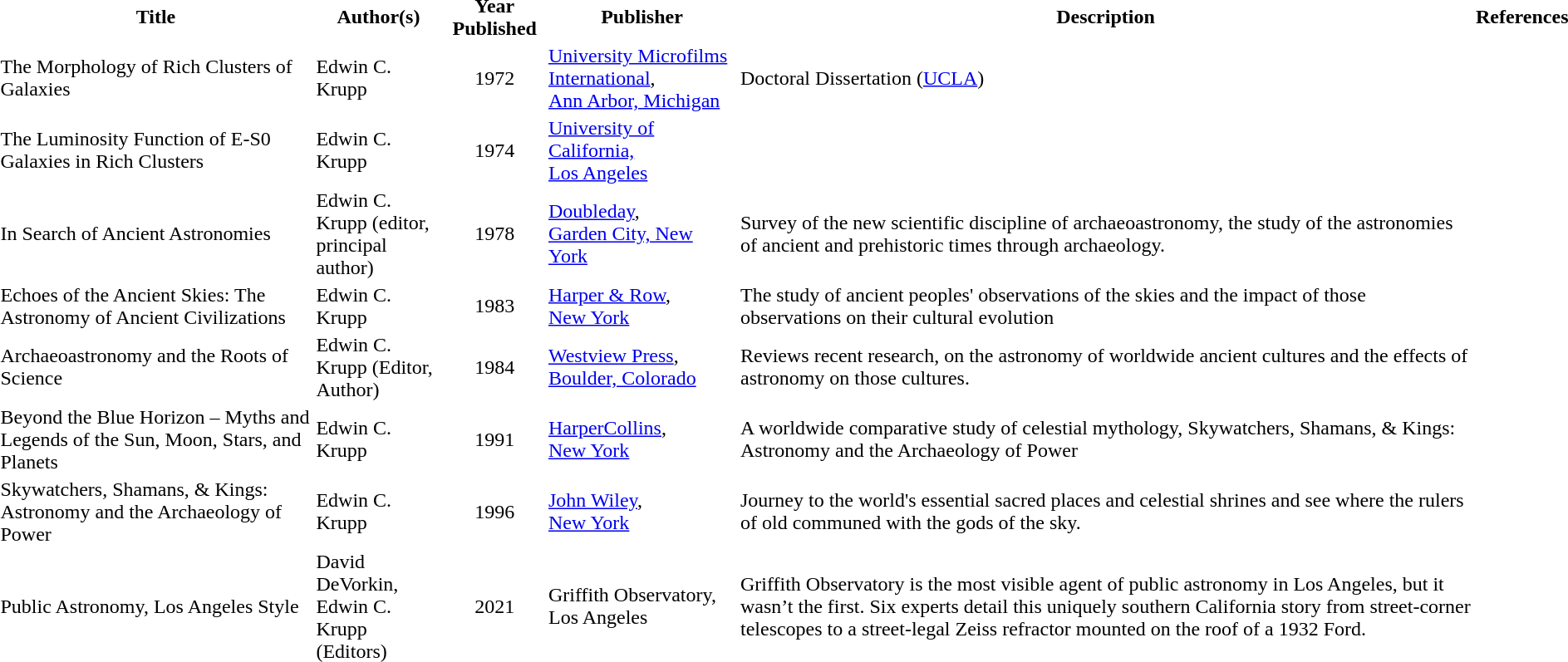<table>
<tr>
<th scope="col">Title</th>
<th scope="col" width="100">Author(s)</th>
<th scope="col">Year Published</th>
<th scope="col" width="150">Publisher</th>
<th scope="col">Description</th>
<th scope="col">References</th>
</tr>
<tr>
<td>The Morphology of Rich Clusters of Galaxies</td>
<td>Edwin C. Krupp</td>
<td align="center">1972</td>
<td><a href='#'>University Microfilms International</a>,<br><a href='#'>Ann Arbor, Michigan</a></td>
<td>Doctoral Dissertation (<a href='#'>UCLA</a>)</td>
<td align="center"></td>
</tr>
<tr>
<td>The Luminosity Function of E-S0 Galaxies in Rich Clusters</td>
<td>Edwin C. Krupp</td>
<td align="center">1974</td>
<td><a href='#'>University of California,<br>Los Angeles</a></td>
<td></td>
<td align="center"></td>
</tr>
<tr>
<td>In Search of Ancient Astronomies</td>
<td>Edwin C. Krupp (editor, principal author)</td>
<td align="center">1978</td>
<td><a href='#'>Doubleday</a>,<br><a href='#'>Garden City, New York</a></td>
<td>Survey of the new scientific discipline of archaeoastronomy, the study of the astronomies of ancient and prehistoric times through archaeology.</td>
<td align="center"><br></td>
</tr>
<tr>
<td>Echoes of the Ancient Skies: The Astronomy of Ancient Civilizations</td>
<td>Edwin C. Krupp</td>
<td align="center">1983</td>
<td><a href='#'>Harper & Row</a>,<br><a href='#'>New York</a></td>
<td>The study of ancient peoples' observations of the skies and the impact of those observations on their cultural evolution</td>
<td align="center"></td>
</tr>
<tr>
<td>Archaeoastronomy and the Roots of Science</td>
<td>Edwin C. Krupp (Editor, Author)</td>
<td align="center">1984</td>
<td><a href='#'>Westview Press</a>,<br><a href='#'>Boulder, Colorado</a></td>
<td>Reviews recent research, on the astronomy of worldwide ancient cultures and the effects of astronomy on those cultures.</td>
<td align="center"></td>
</tr>
<tr>
<td>Beyond the Blue Horizon – Myths and Legends of the Sun, Moon, Stars, and Planets</td>
<td>Edwin C. Krupp</td>
<td align="center">1991</td>
<td><a href='#'>HarperCollins</a>,<br><a href='#'>New York</a></td>
<td>A worldwide comparative study of celestial mythology, Skywatchers, Shamans, & Kings: Astronomy and the Archaeology of Power</td>
<td align="center"></td>
</tr>
<tr>
<td>Skywatchers, Shamans, & Kings: Astronomy and the Archaeology of Power</td>
<td>Edwin C. Krupp</td>
<td align="center">1996</td>
<td><a href='#'>John Wiley</a>,<br><a href='#'>New York</a></td>
<td>Journey to the world's essential sacred places and celestial shrines and see where the rulers of old communed with the gods of the sky.</td>
<td align="center"></td>
</tr>
<tr>
<td>Public Astronomy, Los Angeles Style</td>
<td>David DeVorkin, Edwin C. Krupp (Editors)</td>
<td align="center">2021</td>
<td>Griffith Observatory, <br>Los Angeles</td>
<td>Griffith Observatory is the most visible agent of public astronomy in Los Angeles, but it wasn’t the first. Six experts detail this uniquely southern California story from street-corner telescopes to a street-legal Zeiss refractor mounted on the roof of a 1932 Ford.</td>
<td align="center"></td>
</tr>
<tr>
</tr>
</table>
